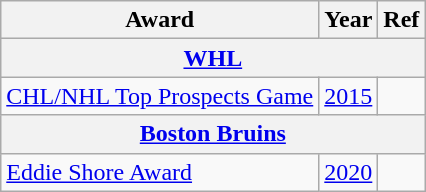<table class="wikitable">
<tr>
<th>Award</th>
<th>Year</th>
<th>Ref</th>
</tr>
<tr>
<th colspan="3"><a href='#'>WHL</a></th>
</tr>
<tr>
<td><a href='#'>CHL/NHL Top Prospects Game</a></td>
<td><a href='#'>2015</a></td>
<td></td>
</tr>
<tr>
<th colspan="3"><a href='#'>Boston Bruins</a></th>
</tr>
<tr>
<td><a href='#'>Eddie Shore Award</a></td>
<td><a href='#'>2020</a></td>
<td></td>
</tr>
</table>
